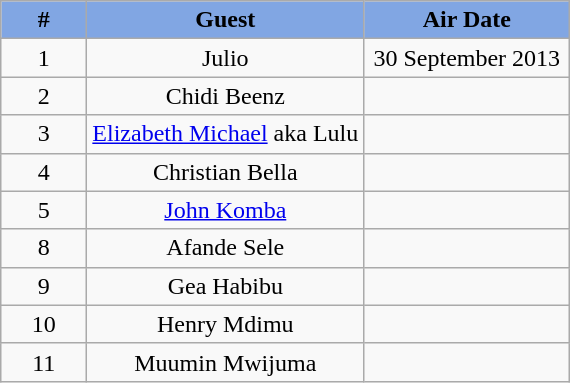<table class="wikitable" style="text-align:center;">
<tr>
<th width="50" style="background:#81a6e3">#</th>
<th style="background:#81a6e3">Guest</th>
<th width="130" style="background:#81a6e3">Air Date</th>
</tr>
<tr>
<td>1</td>
<td>Julio</td>
<td>30 September 2013</td>
</tr>
<tr>
<td>2</td>
<td>Chidi Beenz</td>
<td></td>
</tr>
<tr>
<td>3</td>
<td><a href='#'>Elizabeth Michael</a> aka Lulu</td>
<td></td>
</tr>
<tr>
<td>4</td>
<td>Christian Bella</td>
<td></td>
</tr>
<tr>
<td>5</td>
<td><a href='#'>John Komba</a></td>
<td></td>
</tr>
<tr>
<td>8</td>
<td>Afande Sele</td>
<td></td>
</tr>
<tr>
<td>9</td>
<td>Gea Habibu</td>
<td></td>
</tr>
<tr>
<td>10</td>
<td>Henry Mdimu</td>
<td></td>
</tr>
<tr>
<td>11</td>
<td>Muumin Mwijuma</td>
<td></td>
</tr>
</table>
